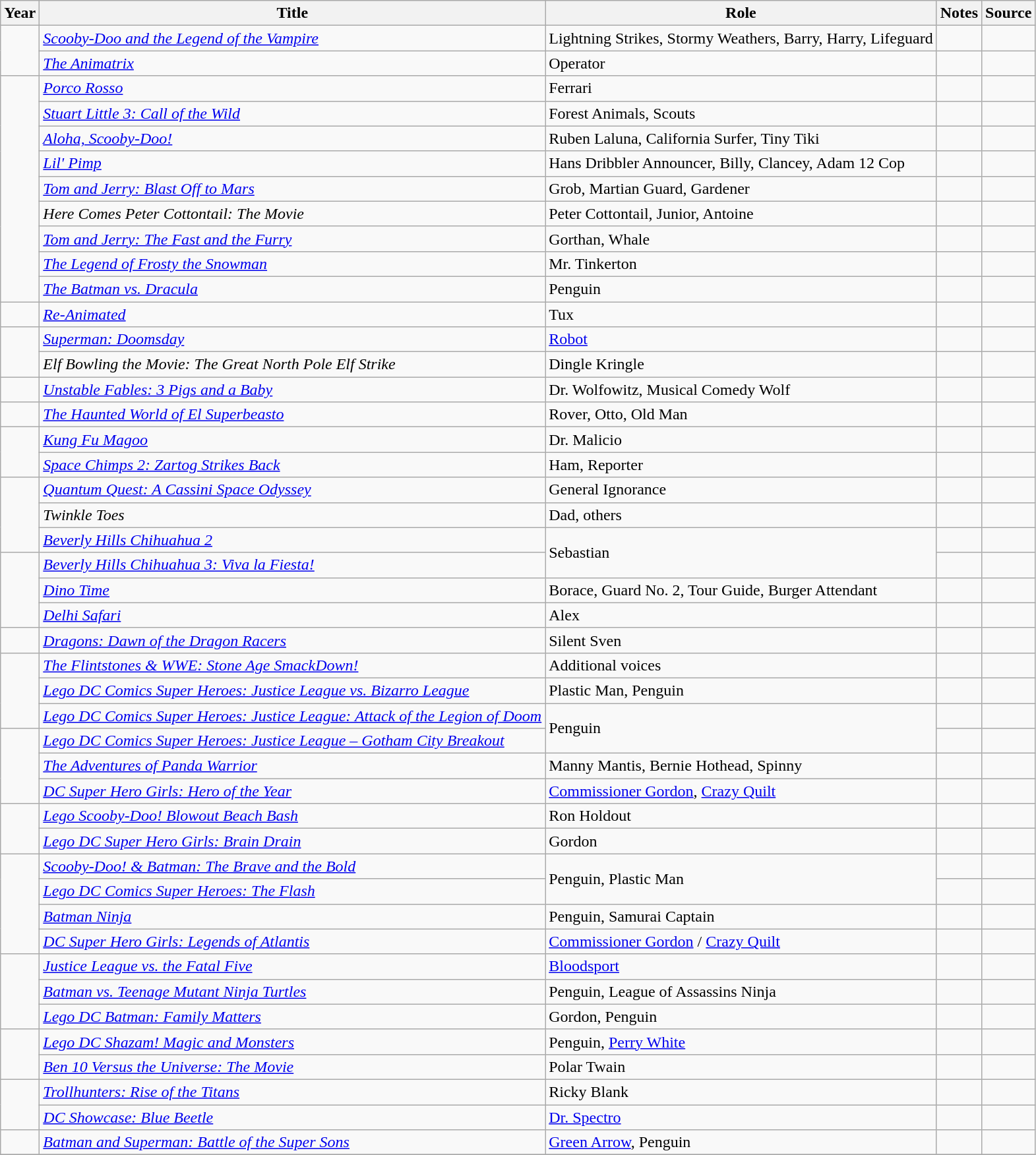<table class="wikitable sortable plainrowheaders">
<tr>
<th>Year </th>
<th>Title</th>
<th>Role </th>
<th class="unsortable">Notes</th>
<th class="unsortable">Source</th>
</tr>
<tr>
<td rowspan="2"></td>
<td><em><a href='#'>Scooby-Doo and the Legend of the Vampire</a></em></td>
<td>Lightning Strikes, Stormy Weathers, Barry, Harry, Lifeguard</td>
<td></td>
<td></td>
</tr>
<tr>
<td><em><a href='#'>The Animatrix</a></em></td>
<td>Operator</td>
<td></td>
<td></td>
</tr>
<tr>
<td rowspan="9"></td>
<td><em><a href='#'>Porco Rosso</a></em></td>
<td>Ferrari</td>
<td></td>
<td></td>
</tr>
<tr>
<td><em><a href='#'>Stuart Little 3: Call of the Wild</a></em></td>
<td>Forest Animals, Scouts</td>
<td></td>
<td></td>
</tr>
<tr>
<td><em><a href='#'>Aloha, Scooby-Doo!</a></em></td>
<td>Ruben Laluna, California Surfer, Tiny Tiki</td>
<td></td>
<td></td>
</tr>
<tr>
<td><em><a href='#'>Lil' Pimp</a></em></td>
<td>Hans Dribbler Announcer, Billy, Clancey, Adam 12 Cop</td>
<td></td>
<td></td>
</tr>
<tr>
<td><em><a href='#'>Tom and Jerry: Blast Off to Mars</a></em></td>
<td>Grob, Martian Guard, Gardener</td>
<td></td>
<td></td>
</tr>
<tr>
<td><em>Here Comes Peter Cottontail: The Movie</em></td>
<td>Peter Cottontail, Junior, Antoine</td>
<td></td>
<td></td>
</tr>
<tr>
<td><em><a href='#'>Tom and Jerry: The Fast and the Furry</a></em></td>
<td>Gorthan, Whale</td>
<td></td>
<td></td>
</tr>
<tr>
<td><em><a href='#'>The Legend of Frosty the Snowman</a></em></td>
<td>Mr. Tinkerton</td>
<td></td>
<td></td>
</tr>
<tr>
<td><em><a href='#'>The Batman vs. Dracula</a></em></td>
<td>Penguin</td>
<td></td>
<td></td>
</tr>
<tr>
<td></td>
<td><em><a href='#'>Re-Animated</a></em></td>
<td>Tux</td>
<td></td>
<td></td>
</tr>
<tr>
<td rowspan="2"></td>
<td><em><a href='#'>Superman: Doomsday</a></em></td>
<td><a href='#'>Robot</a></td>
<td></td>
<td></td>
</tr>
<tr>
<td><em>Elf Bowling the Movie: The Great North Pole Elf Strike</em></td>
<td>Dingle Kringle</td>
<td></td>
<td></td>
</tr>
<tr>
<td></td>
<td><em><a href='#'>Unstable Fables: 3 Pigs and a Baby</a></em></td>
<td>Dr. Wolfowitz, Musical Comedy Wolf</td>
<td></td>
<td></td>
</tr>
<tr>
<td></td>
<td><em><a href='#'>The Haunted World of El Superbeasto</a></em></td>
<td>Rover, Otto, Old Man</td>
<td></td>
<td></td>
</tr>
<tr>
<td rowspan="2"></td>
<td><em><a href='#'>Kung Fu Magoo</a></em></td>
<td>Dr. Malicio</td>
<td></td>
<td></td>
</tr>
<tr>
<td><em><a href='#'>Space Chimps 2: Zartog Strikes Back</a></em></td>
<td>Ham, Reporter</td>
<td></td>
<td></td>
</tr>
<tr>
<td rowspan="3"></td>
<td><em><a href='#'>Quantum Quest: A Cassini Space Odyssey</a></em></td>
<td>General Ignorance</td>
<td></td>
<td></td>
</tr>
<tr>
<td><em>Twinkle Toes</em></td>
<td>Dad, others</td>
<td></td>
<td></td>
</tr>
<tr>
<td><em><a href='#'>Beverly Hills Chihuahua 2</a></em></td>
<td rowspan="2">Sebastian</td>
<td></td>
<td></td>
</tr>
<tr>
<td rowspan="3"></td>
<td><em><a href='#'>Beverly Hills Chihuahua 3: Viva la Fiesta!</a></em></td>
<td></td>
<td></td>
</tr>
<tr>
<td><em><a href='#'>Dino Time</a></em></td>
<td>Borace, Guard No. 2, Tour Guide, Burger Attendant</td>
<td></td>
<td></td>
</tr>
<tr>
<td><em><a href='#'>Delhi Safari</a></em></td>
<td>Alex</td>
<td></td>
<td></td>
</tr>
<tr>
<td></td>
<td><em><a href='#'>Dragons: Dawn of the Dragon Racers</a></em></td>
<td>Silent Sven</td>
<td></td>
<td></td>
</tr>
<tr>
<td rowspan="3"></td>
<td><em><a href='#'>The Flintstones & WWE: Stone Age SmackDown!</a></em></td>
<td>Additional voices</td>
<td></td>
<td></td>
</tr>
<tr>
<td><em><a href='#'>Lego DC Comics Super Heroes: Justice League vs. Bizarro League</a></em></td>
<td>Plastic Man, Penguin</td>
<td></td>
<td></td>
</tr>
<tr>
<td><em><a href='#'>Lego DC Comics Super Heroes: Justice League: Attack of the Legion of Doom</a></em></td>
<td rowspan="2">Penguin</td>
<td></td>
<td></td>
</tr>
<tr>
<td rowspan="3"></td>
<td><em><a href='#'>Lego DC Comics Super Heroes: Justice League – Gotham City Breakout</a></em></td>
<td></td>
<td></td>
</tr>
<tr>
<td><em><a href='#'>The Adventures of Panda Warrior</a></em></td>
<td>Manny Mantis, Bernie Hothead, Spinny</td>
<td></td>
<td></td>
</tr>
<tr>
<td><em><a href='#'>DC Super Hero Girls: Hero of the Year</a></em></td>
<td><a href='#'>Commissioner Gordon</a>, <a href='#'>Crazy Quilt</a></td>
<td></td>
<td></td>
</tr>
<tr>
<td rowspan="2"></td>
<td><em><a href='#'>Lego Scooby-Doo! Blowout Beach Bash</a></em></td>
<td>Ron Holdout</td>
<td></td>
<td></td>
</tr>
<tr>
<td><em><a href='#'>Lego DC Super Hero Girls: Brain Drain</a></em></td>
<td>Gordon</td>
<td></td>
<td></td>
</tr>
<tr>
<td rowspan="4"></td>
<td><em><a href='#'>Scooby-Doo! & Batman: The Brave and the Bold</a></em></td>
<td rowspan="2">Penguin, Plastic Man</td>
<td></td>
<td></td>
</tr>
<tr>
<td><em><a href='#'>Lego DC Comics Super Heroes: The Flash</a></em></td>
<td></td>
<td></td>
</tr>
<tr>
<td><em><a href='#'>Batman Ninja</a></em></td>
<td>Penguin, Samurai Captain</td>
<td></td>
<td></td>
</tr>
<tr>
<td><em><a href='#'>DC Super Hero Girls: Legends of Atlantis</a></em></td>
<td><a href='#'>Commissioner Gordon</a> / <a href='#'>Crazy Quilt</a></td>
<td></td>
<td></td>
</tr>
<tr>
<td rowspan="3"></td>
<td><em><a href='#'>Justice League vs. the Fatal Five</a></em></td>
<td><a href='#'>Bloodsport</a></td>
<td></td>
<td></td>
</tr>
<tr>
<td><em><a href='#'>Batman vs. Teenage Mutant Ninja Turtles</a></em></td>
<td>Penguin, League of Assassins Ninja</td>
<td></td>
<td></td>
</tr>
<tr>
<td><em><a href='#'>Lego DC Batman: Family Matters</a></em></td>
<td>Gordon, Penguin</td>
<td></td>
<td></td>
</tr>
<tr>
<td rowspan="2"></td>
<td><em><a href='#'>Lego DC Shazam! Magic and Monsters</a></em></td>
<td>Penguin, <a href='#'>Perry White</a></td>
<td></td>
<td></td>
</tr>
<tr>
<td><em><a href='#'>Ben 10 Versus the Universe: The Movie</a></em></td>
<td>Polar Twain</td>
<td></td>
<td> </td>
</tr>
<tr>
<td rowspan="2"></td>
<td><em><a href='#'>Trollhunters: Rise of the Titans</a></em></td>
<td>Ricky Blank</td>
<td></td>
<td></td>
</tr>
<tr>
<td><em><a href='#'>DC Showcase: Blue Beetle</a></em></td>
<td><a href='#'>Dr. Spectro</a></td>
<td></td>
<td></td>
</tr>
<tr>
<td></td>
<td><em><a href='#'>Batman and Superman: Battle of the Super Sons</a></em></td>
<td><a href='#'>Green Arrow</a>, Penguin</td>
<td></td>
<td></td>
</tr>
<tr>
</tr>
</table>
